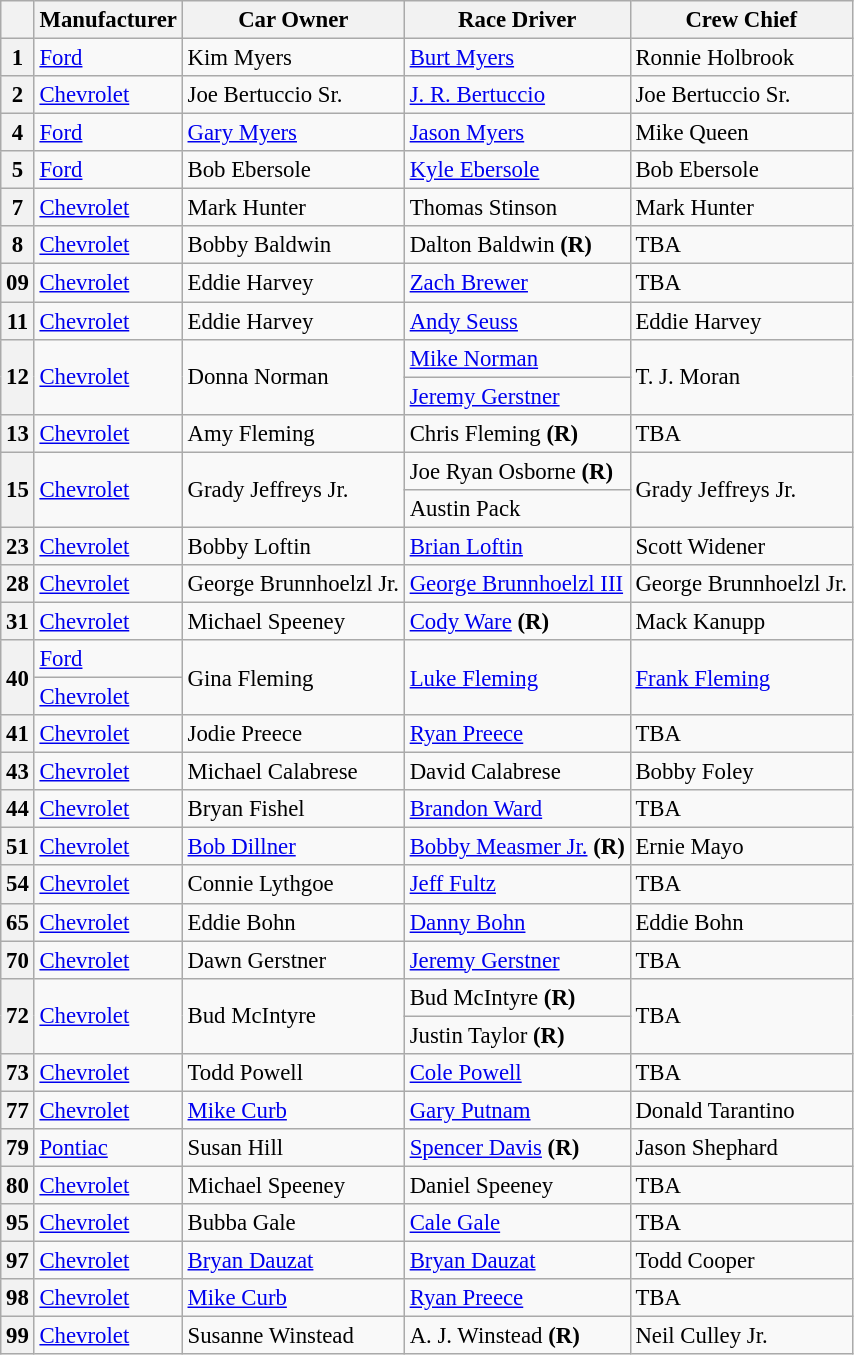<table class="wikitable" style="font-size: 95%;">
<tr>
<th></th>
<th>Manufacturer</th>
<th>Car Owner</th>
<th>Race Driver</th>
<th>Crew Chief</th>
</tr>
<tr>
<th>1</th>
<td><a href='#'>Ford</a></td>
<td>Kim Myers</td>
<td><a href='#'>Burt Myers</a></td>
<td>Ronnie Holbrook</td>
</tr>
<tr>
<th>2</th>
<td><a href='#'>Chevrolet</a></td>
<td>Joe Bertuccio Sr.</td>
<td><a href='#'>J. R. Bertuccio</a></td>
<td>Joe Bertuccio Sr.</td>
</tr>
<tr>
<th>4</th>
<td><a href='#'>Ford</a></td>
<td><a href='#'>Gary Myers</a></td>
<td><a href='#'>Jason Myers</a></td>
<td>Mike Queen</td>
</tr>
<tr>
<th>5</th>
<td><a href='#'>Ford</a></td>
<td>Bob Ebersole</td>
<td><a href='#'>Kyle Ebersole</a></td>
<td>Bob Ebersole</td>
</tr>
<tr>
<th>7</th>
<td><a href='#'>Chevrolet</a></td>
<td>Mark Hunter</td>
<td>Thomas Stinson<small></small></td>
<td>Mark Hunter</td>
</tr>
<tr>
<th>8</th>
<td><a href='#'>Chevrolet</a></td>
<td>Bobby Baldwin</td>
<td>Dalton Baldwin<small></small> <strong>(R)</strong></td>
<td>TBA</td>
</tr>
<tr>
<th>09</th>
<td><a href='#'>Chevrolet</a></td>
<td>Eddie Harvey</td>
<td><a href='#'>Zach Brewer</a><small></small></td>
<td>TBA</td>
</tr>
<tr>
<th>11</th>
<td><a href='#'>Chevrolet</a></td>
<td>Eddie Harvey</td>
<td><a href='#'>Andy Seuss</a></td>
<td>Eddie Harvey</td>
</tr>
<tr>
<th rowspan=2>12</th>
<td rowspan=2><a href='#'>Chevrolet</a></td>
<td rowspan=2>Donna Norman</td>
<td><a href='#'>Mike Norman</a><small></small></td>
<td rowspan=2>T. J. Moran</td>
</tr>
<tr>
<td><a href='#'>Jeremy Gerstner</a><small></small></td>
</tr>
<tr>
<th>13</th>
<td><a href='#'>Chevrolet</a></td>
<td>Amy Fleming</td>
<td>Chris Fleming<small></small> <strong>(R)</strong></td>
<td>TBA</td>
</tr>
<tr>
<th rowspan=2>15</th>
<td rowspan=2><a href='#'>Chevrolet</a></td>
<td rowspan=2>Grady Jeffreys Jr.</td>
<td>Joe Ryan Osborne<small></small> <strong>(R)</strong></td>
<td rowspan=2>Grady Jeffreys Jr.</td>
</tr>
<tr>
<td>Austin Pack<small></small></td>
</tr>
<tr>
<th>23</th>
<td><a href='#'>Chevrolet</a></td>
<td>Bobby Loftin</td>
<td><a href='#'>Brian Loftin</a><small></small></td>
<td>Scott Widener</td>
</tr>
<tr>
<th>28</th>
<td><a href='#'>Chevrolet</a></td>
<td>George Brunnhoelzl Jr.</td>
<td><a href='#'>George Brunnhoelzl III</a></td>
<td>George Brunnhoelzl Jr.</td>
</tr>
<tr>
<th>31</th>
<td><a href='#'>Chevrolet</a></td>
<td>Michael Speeney</td>
<td><a href='#'>Cody Ware</a><small></small> <strong>(R)</strong></td>
<td>Mack Kanupp</td>
</tr>
<tr>
<th rowspan=2>40</th>
<td><a href='#'>Ford</a><small></small></td>
<td rowspan=2>Gina Fleming</td>
<td rowspan=2><a href='#'>Luke Fleming</a></td>
<td rowspan=2><a href='#'>Frank Fleming</a></td>
</tr>
<tr>
<td><a href='#'>Chevrolet</a><small></small></td>
</tr>
<tr>
<th>41</th>
<td><a href='#'>Chevrolet</a></td>
<td>Jodie Preece</td>
<td><a href='#'>Ryan Preece</a><small></small></td>
<td>TBA</td>
</tr>
<tr>
<th>43</th>
<td><a href='#'>Chevrolet</a></td>
<td>Michael Calabrese</td>
<td>David Calabrese</td>
<td>Bobby Foley</td>
</tr>
<tr>
<th>44</th>
<td><a href='#'>Chevrolet</a></td>
<td>Bryan Fishel</td>
<td><a href='#'>Brandon Ward</a><small></small></td>
<td>TBA</td>
</tr>
<tr>
<th>51</th>
<td><a href='#'>Chevrolet</a></td>
<td><a href='#'>Bob Dillner</a></td>
<td><a href='#'>Bobby Measmer Jr.</a> <strong>(R)</strong></td>
<td>Ernie Mayo</td>
</tr>
<tr>
<th>54</th>
<td><a href='#'>Chevrolet</a></td>
<td>Connie Lythgoe</td>
<td><a href='#'>Jeff Fultz</a><small></small></td>
<td>TBA</td>
</tr>
<tr>
<th>65</th>
<td><a href='#'>Chevrolet</a></td>
<td>Eddie Bohn</td>
<td><a href='#'>Danny Bohn</a></td>
<td>Eddie Bohn</td>
</tr>
<tr>
<th>70</th>
<td><a href='#'>Chevrolet</a></td>
<td>Dawn Gerstner</td>
<td><a href='#'>Jeremy Gerstner</a><small></small></td>
<td>TBA</td>
</tr>
<tr>
<th rowspan=2>72</th>
<td rowspan=2><a href='#'>Chevrolet</a></td>
<td rowspan=2>Bud McIntyre</td>
<td>Bud McIntyre<small></small> <strong>(R)</strong></td>
<td rowspan=2>TBA</td>
</tr>
<tr>
<td>Justin Taylor<small></small> <strong>(R)</strong></td>
</tr>
<tr>
<th>73</th>
<td><a href='#'>Chevrolet</a></td>
<td>Todd Powell</td>
<td><a href='#'>Cole Powell</a><small></small></td>
<td>TBA</td>
</tr>
<tr>
<th>77</th>
<td><a href='#'>Chevrolet</a></td>
<td><a href='#'>Mike Curb</a></td>
<td><a href='#'>Gary Putnam</a></td>
<td>Donald Tarantino</td>
</tr>
<tr>
<th>79</th>
<td><a href='#'>Pontiac</a></td>
<td>Susan Hill</td>
<td><a href='#'>Spencer Davis</a> <strong>(R)</strong></td>
<td>Jason Shephard</td>
</tr>
<tr>
<th>80</th>
<td><a href='#'>Chevrolet</a></td>
<td>Michael Speeney</td>
<td>Daniel Speeney<small></small></td>
<td>TBA</td>
</tr>
<tr>
<th>95</th>
<td><a href='#'>Chevrolet</a></td>
<td>Bubba Gale</td>
<td><a href='#'>Cale Gale</a><small></small></td>
<td>TBA</td>
</tr>
<tr>
<th>97</th>
<td><a href='#'>Chevrolet</a></td>
<td><a href='#'>Bryan Dauzat</a></td>
<td><a href='#'>Bryan Dauzat</a><small></small></td>
<td>Todd Cooper</td>
</tr>
<tr>
<th>98</th>
<td><a href='#'>Chevrolet</a></td>
<td><a href='#'>Mike Curb</a></td>
<td><a href='#'>Ryan Preece</a><small></small></td>
<td>TBA</td>
</tr>
<tr>
<th>99</th>
<td><a href='#'>Chevrolet</a></td>
<td>Susanne Winstead</td>
<td>A. J. Winstead<small></small> <strong>(R)</strong></td>
<td>Neil Culley Jr.</td>
</tr>
</table>
